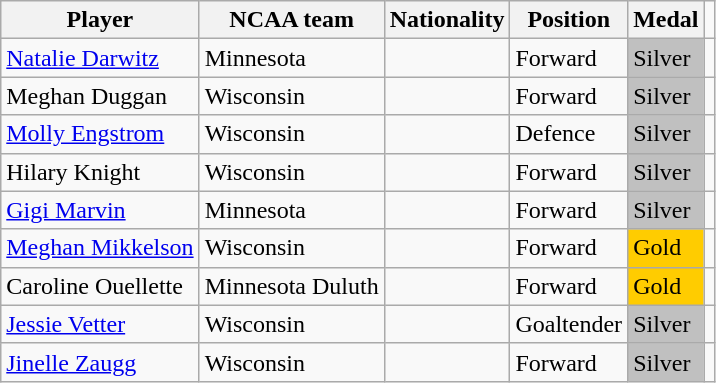<table class="wikitable">
<tr>
<th>Player</th>
<th>NCAA team</th>
<th>Nationality</th>
<th>Position</th>
<th>Medal</th>
<td></td>
</tr>
<tr>
<td><a href='#'>Natalie Darwitz</a></td>
<td>Minnesota</td>
<td></td>
<td>Forward</td>
<td bgcolor="silver">Silver</td>
<td></td>
</tr>
<tr>
<td>Meghan Duggan</td>
<td>Wisconsin</td>
<td></td>
<td>Forward</td>
<td bgcolor="silver">Silver</td>
<td></td>
</tr>
<tr>
<td><a href='#'>Molly Engstrom</a></td>
<td>Wisconsin</td>
<td></td>
<td>Defence</td>
<td bgcolor="silver">Silver</td>
<td></td>
</tr>
<tr>
<td>Hilary Knight</td>
<td>Wisconsin</td>
<td></td>
<td>Forward</td>
<td bgcolor="silver">Silver</td>
<td></td>
</tr>
<tr>
<td><a href='#'>Gigi Marvin</a></td>
<td>Minnesota</td>
<td></td>
<td>Forward</td>
<td bgcolor="silver">Silver</td>
<td></td>
</tr>
<tr>
<td><a href='#'>Meghan Mikkelson</a></td>
<td>Wisconsin</td>
<td></td>
<td>Forward</td>
<td bgcolor="#FFCC00">Gold</td>
<td></td>
</tr>
<tr>
<td>Caroline Ouellette</td>
<td>Minnesota Duluth</td>
<td></td>
<td>Forward</td>
<td bgcolor="#FFCC00">Gold</td>
<td></td>
</tr>
<tr>
<td><a href='#'>Jessie Vetter</a></td>
<td>Wisconsin</td>
<td></td>
<td>Goaltender</td>
<td bgcolor="silver">Silver</td>
<td></td>
</tr>
<tr>
<td><a href='#'>Jinelle Zaugg</a></td>
<td>Wisconsin</td>
<td></td>
<td>Forward</td>
<td bgcolor="silver">Silver</td>
<td></td>
</tr>
</table>
